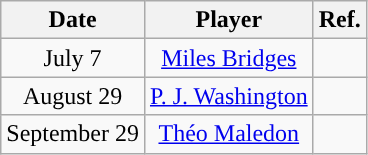<table class="wikitable sortable sortable" style="text-align: center">
<tr>
<th>Date</th>
<th>Player</th>
<th>Ref.</th>
</tr>
<tr>
<td>July 7</td>
<td><a href='#'>Miles Bridges</a></td>
<td></td>
</tr>
<tr>
<td>August 29</td>
<td><a href='#'>P. J. Washington</a></td>
<td></td>
</tr>
<tr>
<td>September 29</td>
<td><a href='#'>Théo Maledon</a></td>
<td></td>
</tr>
</table>
